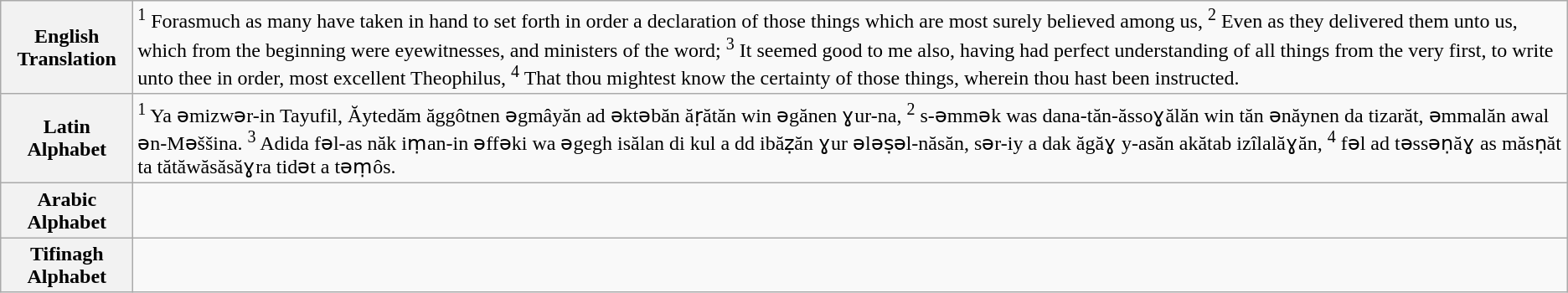<table class="wikitable">
<tr>
<th>English Translation</th>
<td><sup>1</sup> Forasmuch as many have taken in hand to set forth in order a declaration of those things which are most surely believed among us, <sup>2</sup> Even as they delivered them unto us, which from the beginning were eyewitnesses, and ministers of the word; <sup>3</sup> It seemed good to me also, having had perfect understanding of all things from the very first, to write unto thee in order, most excellent Theophilus, <sup>4</sup> That thou mightest know the certainty of those things, wherein thou hast been instructed.</td>
</tr>
<tr>
<th>Latin Alphabet</th>
<td><sup>1</sup> Ya ǝmizwǝr-in Tayufil, Ăytedăm ăggôtnen ǝgmâyăn ad ǝktǝbăn ăṛătăn win ǝgănen ɣur-na, <sup>2</sup> s-ǝmmǝk was dana-tăn-ăssoɣălăn win tăn ǝnăynen da tizarăt, ǝmmalăn awal ǝn-Mǝššina.  <sup>3</sup> Adida fǝl-as năk iṃan-in ǝffǝki wa ǝgegh isălan di kul a dd ibăẓăn ɣur ǝlǝṣǝl-năsăn, sǝr-iy a dak ăgăɣ y-asăn akătab izîlalăɣăn,  <sup>4</sup> fǝl ad tǝssǝṇăɣ as măsṇăt ta tătăwăsăsăɣra tidǝt a tǝṃôs.</td>
</tr>
<tr>
<th>Arabic Alphabet</th>
<td dir="rtl"><span></span></td>
</tr>
<tr>
<th>Tifinagh Alphabet</th>
<td><span></span></td>
</tr>
</table>
